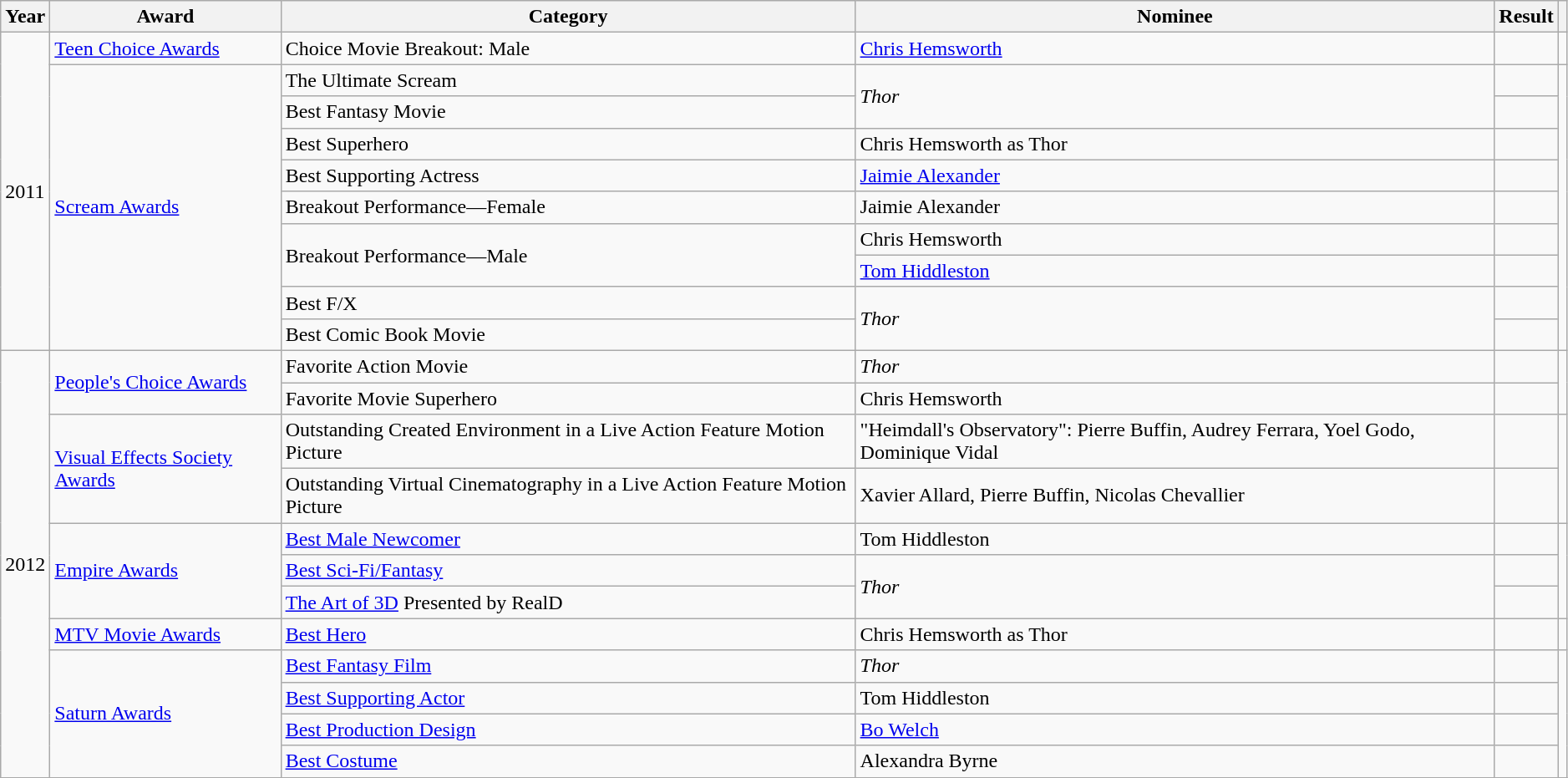<table class="wikitable" style="width:99%;">
<tr>
<th>Year</th>
<th>Award</th>
<th>Category</th>
<th>Nominee</th>
<th>Result</th>
<th></th>
</tr>
<tr>
<td rowspan="10">2011</td>
<td><a href='#'>Teen Choice Awards</a></td>
<td>Choice Movie Breakout: Male</td>
<td><a href='#'>Chris Hemsworth</a></td>
<td></td>
<td style="text-align:center;"></td>
</tr>
<tr>
<td rowspan="9"><a href='#'>Scream Awards</a></td>
<td>The Ultimate Scream</td>
<td rowspan="2"><em>Thor</em></td>
<td></td>
<td style="text-align:center;" rowspan="9"></td>
</tr>
<tr>
<td>Best Fantasy Movie</td>
<td></td>
</tr>
<tr>
<td>Best Superhero</td>
<td>Chris Hemsworth as Thor</td>
<td></td>
</tr>
<tr>
<td>Best Supporting Actress</td>
<td><a href='#'>Jaimie Alexander</a></td>
<td></td>
</tr>
<tr>
<td>Breakout Performance—Female</td>
<td>Jaimie Alexander</td>
<td></td>
</tr>
<tr>
<td rowspan="2">Breakout Performance—Male</td>
<td>Chris Hemsworth</td>
<td></td>
</tr>
<tr>
<td><a href='#'>Tom Hiddleston</a></td>
<td></td>
</tr>
<tr>
<td>Best F/X</td>
<td rowspan="2"><em>Thor</em></td>
<td></td>
</tr>
<tr>
<td>Best Comic Book Movie</td>
<td></td>
</tr>
<tr>
<td rowspan="12">2012</td>
<td rowspan="2"><a href='#'>People's Choice Awards</a></td>
<td>Favorite Action Movie</td>
<td><em>Thor</em></td>
<td></td>
<td style="text-align:center;" rowspan="2"></td>
</tr>
<tr>
<td>Favorite Movie Superhero</td>
<td>Chris Hemsworth</td>
<td></td>
</tr>
<tr>
<td rowspan="2"><a href='#'>Visual Effects Society Awards</a></td>
<td>Outstanding Created Environment in a Live Action Feature Motion Picture</td>
<td>"Heimdall's Observatory": Pierre Buffin, Audrey Ferrara, Yoel Godo, Dominique Vidal</td>
<td></td>
<td style="text-align:center;" rowspan="2"></td>
</tr>
<tr>
<td>Outstanding Virtual Cinematography in a Live Action Feature Motion Picture</td>
<td>Xavier Allard, Pierre Buffin, Nicolas Chevallier</td>
<td></td>
</tr>
<tr>
<td rowspan="3"><a href='#'>Empire Awards</a></td>
<td><a href='#'>Best Male Newcomer</a></td>
<td>Tom Hiddleston</td>
<td></td>
<td rowspan="3" style="text-align:center;"></td>
</tr>
<tr>
<td><a href='#'>Best Sci-Fi/Fantasy</a></td>
<td rowspan="2"><em>Thor</em></td>
<td></td>
</tr>
<tr>
<td><a href='#'>The Art of 3D</a> Presented by RealD</td>
<td></td>
</tr>
<tr>
<td><a href='#'>MTV Movie Awards</a></td>
<td><a href='#'>Best Hero</a></td>
<td>Chris Hemsworth as Thor</td>
<td></td>
<td style="text-align: center;"></td>
</tr>
<tr>
<td rowspan="4"><a href='#'>Saturn Awards</a></td>
<td><a href='#'>Best Fantasy Film</a></td>
<td><em>Thor</em></td>
<td></td>
<td rowspan="4" style="text-align:center;"></td>
</tr>
<tr>
<td><a href='#'>Best Supporting Actor</a></td>
<td>Tom Hiddleston</td>
<td></td>
</tr>
<tr>
<td><a href='#'>Best Production Design</a></td>
<td><a href='#'>Bo Welch</a></td>
<td></td>
</tr>
<tr>
<td><a href='#'>Best Costume</a></td>
<td>Alexandra Byrne</td>
<td></td>
</tr>
<tr>
</tr>
</table>
